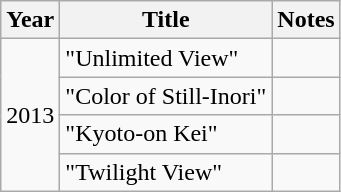<table class="wikitable">
<tr>
<th>Year</th>
<th>Title</th>
<th>Notes</th>
</tr>
<tr>
<td rowspan="4">2013</td>
<td>"Unlimited View"</td>
<td></td>
</tr>
<tr>
<td>"Color of Still-Inori"</td>
<td></td>
</tr>
<tr>
<td>"Kyoto-on Kei"</td>
<td></td>
</tr>
<tr>
<td>"Twilight View"</td>
<td></td>
</tr>
</table>
